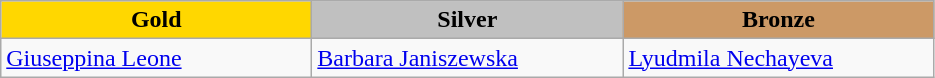<table class="wikitable" style="text-align:left">
<tr align="center">
<td width=200 bgcolor=gold><strong>Gold</strong></td>
<td width=200 bgcolor=silver><strong>Silver</strong></td>
<td width=200 bgcolor=CC9966><strong>Bronze</strong></td>
</tr>
<tr>
<td><a href='#'>Giuseppina Leone</a><br><em></em></td>
<td><a href='#'>Barbara Janiszewska</a><br><em></em></td>
<td><a href='#'>Lyudmila Nechayeva</a><br><em></em></td>
</tr>
</table>
